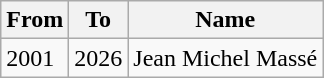<table class="wikitable">
<tr>
<th>From</th>
<th>To</th>
<th>Name</th>
</tr>
<tr>
<td>2001</td>
<td>2026</td>
<td>Jean Michel Massé</td>
</tr>
</table>
